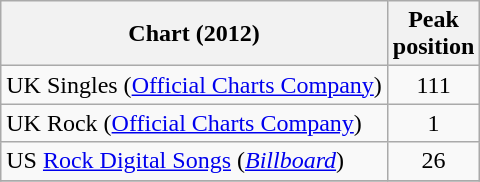<table class="wikitable sortable">
<tr>
<th scope="col">Chart (2012)</th>
<th scope="col">Peak<br>position</th>
</tr>
<tr>
<td>UK Singles (<a href='#'>Official Charts Company</a>)</td>
<td style="text-align:center;">111</td>
</tr>
<tr>
<td>UK Rock (<a href='#'>Official Charts Company</a>)</td>
<td style="text-align:center;">1</td>
</tr>
<tr>
<td>US <a href='#'>Rock Digital Songs</a> (<a href='#'><em>Billboard</em></a>)</td>
<td style="text-align:center;">26</td>
</tr>
<tr>
</tr>
</table>
